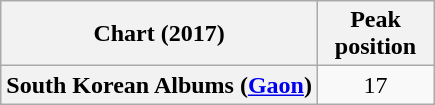<table class="wikitable sortable plainrowheaders" style="text-align:center;">
<tr>
<th>Chart (2017)</th>
<th width="70">Peak<br>position</th>
</tr>
<tr>
<th scope="row">South Korean Albums (<a href='#'>Gaon</a>)</th>
<td>17</td>
</tr>
</table>
